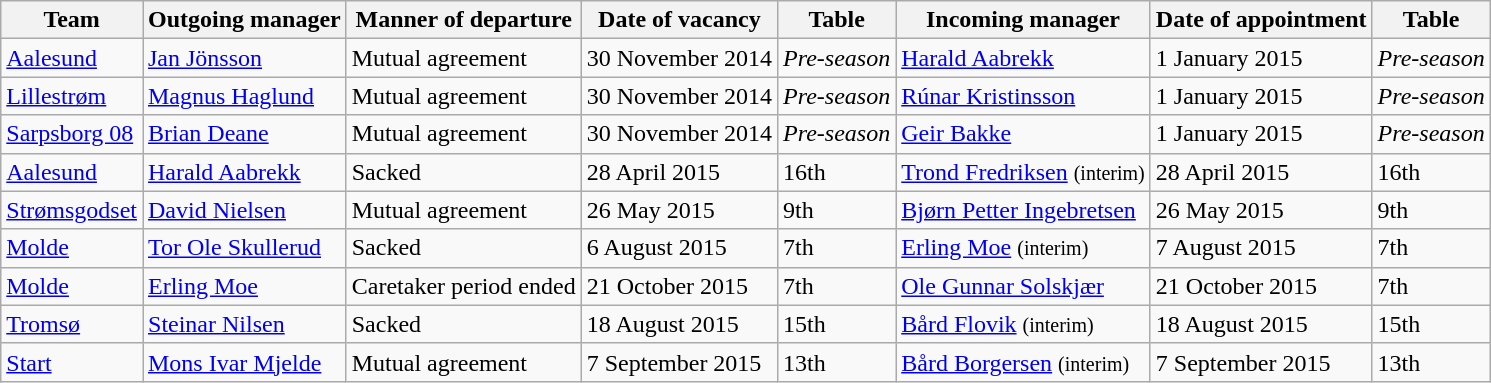<table class="wikitable">
<tr>
<th>Team</th>
<th>Outgoing manager</th>
<th>Manner of departure</th>
<th>Date of vacancy</th>
<th>Table</th>
<th>Incoming manager</th>
<th>Date of appointment</th>
<th>Table</th>
</tr>
<tr>
<td><a href='#'>Aalesund</a></td>
<td> <a href='#'>Jan Jönsson</a></td>
<td>Mutual agreement</td>
<td>30 November 2014</td>
<td><em>Pre-season</em></td>
<td> <a href='#'>Harald Aabrekk</a></td>
<td>1 January 2015</td>
<td><em>Pre-season</em></td>
</tr>
<tr>
<td><a href='#'>Lillestrøm</a></td>
<td> <a href='#'>Magnus Haglund</a></td>
<td>Mutual agreement</td>
<td>30 November 2014</td>
<td><em>Pre-season</em></td>
<td> <a href='#'>Rúnar Kristinsson</a></td>
<td>1 January 2015</td>
<td><em>Pre-season</em></td>
</tr>
<tr>
<td><a href='#'>Sarpsborg 08</a></td>
<td> <a href='#'>Brian Deane</a></td>
<td>Mutual agreement</td>
<td>30 November 2014</td>
<td><em>Pre-season</em></td>
<td> <a href='#'>Geir Bakke</a></td>
<td>1 January 2015</td>
<td><em>Pre-season</em></td>
</tr>
<tr>
<td><a href='#'>Aalesund</a></td>
<td><a href='#'></a><a href='#'>Harald Aabrekk</a></td>
<td>Sacked</td>
<td>28 April 2015</td>
<td>16th</td>
<td> <a href='#'>Trond Fredriksen</a> <small>(interim)</small></td>
<td>28 April 2015</td>
<td>16th</td>
</tr>
<tr>
<td><a href='#'>Strømsgodset</a></td>
<td> <a href='#'>David Nielsen</a></td>
<td>Mutual agreement</td>
<td>26 May 2015</td>
<td>9th</td>
<td> <a href='#'>Bjørn Petter Ingebretsen</a></td>
<td>26 May 2015</td>
<td>9th</td>
</tr>
<tr>
<td><a href='#'>Molde</a></td>
<td> <a href='#'>Tor Ole Skullerud</a></td>
<td>Sacked</td>
<td>6 August 2015</td>
<td>7th</td>
<td> <a href='#'>Erling Moe</a> <small>(interim)</small></td>
<td>7 August 2015</td>
<td>7th</td>
</tr>
<tr>
<td><a href='#'>Molde</a></td>
<td> <a href='#'>Erling Moe</a></td>
<td>Caretaker period ended</td>
<td>21 October 2015</td>
<td>7th</td>
<td> <a href='#'>Ole Gunnar Solskjær</a></td>
<td>21 October 2015</td>
<td>7th</td>
</tr>
<tr>
<td><a href='#'>Tromsø</a></td>
<td> <a href='#'>Steinar Nilsen</a></td>
<td>Sacked</td>
<td>18 August 2015</td>
<td>15th</td>
<td> <a href='#'>Bård Flovik</a> <small>(interim)</small></td>
<td>18 August 2015</td>
<td>15th</td>
</tr>
<tr>
<td><a href='#'>Start</a></td>
<td> <a href='#'>Mons Ivar Mjelde</a></td>
<td>Mutual agreement</td>
<td>7 September 2015</td>
<td>13th</td>
<td> <a href='#'>Bård Borgersen</a> <small>(interim)</small></td>
<td>7 September 2015</td>
<td>13th</td>
</tr>
</table>
